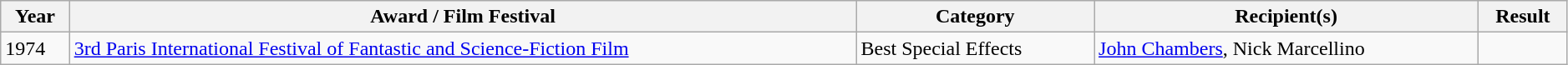<table class="wikitable" style="width: 99%;">
<tr>
<th scope="col">Year</th>
<th scope="col">Award / Film Festival</th>
<th scope="col">Category</th>
<th scope="col">Recipient(s)</th>
<th scope="col">Result</th>
</tr>
<tr>
<td>1974</td>
<td><a href='#'>3rd Paris International Festival of Fantastic and Science-Fiction Film</a></td>
<td>Best Special Effects</td>
<td><a href='#'>John Chambers</a>, Nick Marcellino</td>
<td></td>
</tr>
</table>
